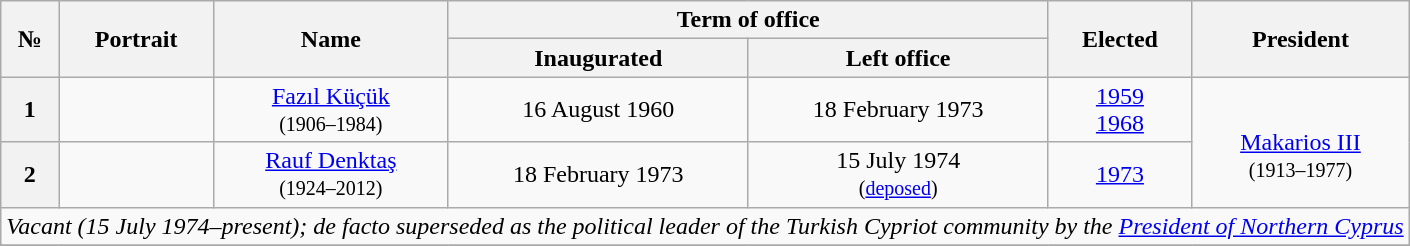<table class="wikitable" style="text-align:center;">
<tr>
<th rowspan=2>№</th>
<th rowspan=2>Portrait</th>
<th rowspan=2>Name<br></th>
<th colspan=2>Term of office</th>
<th rowspan=2>Elected</th>
<th rowspan=2>President<br></th>
</tr>
<tr>
<th>Inaugurated</th>
<th>Left office</th>
</tr>
<tr>
<th>1</th>
<td></td>
<td><a href='#'>Fazıl Küçük</a><br><small>(1906–1984)</small></td>
<td>16 August 1960</td>
<td>18 February 1973</td>
<td><a href='#'>1959</a><br><a href='#'>1968</a></td>
<td rowspan=2><br><a href='#'>Makarios III</a><br><small>(1913–1977)</small></td>
</tr>
<tr>
<th>2</th>
<td></td>
<td><a href='#'>Rauf Denktaş</a><br><small>(1924–2012)</small></td>
<td>18 February 1973</td>
<td>15 July 1974<br><small>(<a href='#'>deposed</a>)</small></td>
<td><a href='#'>1973</a></td>
</tr>
<tr>
<td colspan=7><em>Vacant (15 July 1974–present); de facto superseded as the political leader of the Turkish Cypriot community by the <a href='#'>President of Northern Cyprus</a></em></td>
</tr>
<tr>
</tr>
</table>
